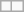<table class="wikitable">
<tr>
<td></td>
<td></td>
</tr>
</table>
